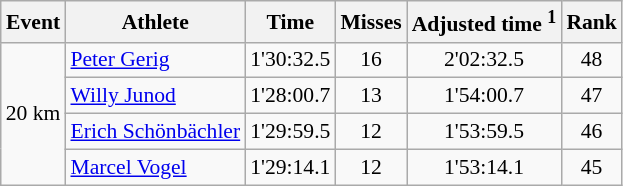<table class="wikitable" style="font-size:90%">
<tr>
<th>Event</th>
<th>Athlete</th>
<th>Time</th>
<th>Misses</th>
<th>Adjusted time <sup>1</sup></th>
<th>Rank</th>
</tr>
<tr>
<td rowspan="4">20 km</td>
<td><a href='#'>Peter Gerig</a></td>
<td align="center">1'30:32.5</td>
<td align="center">16</td>
<td align="center">2'02:32.5</td>
<td align="center">48</td>
</tr>
<tr>
<td><a href='#'>Willy Junod</a></td>
<td align="center">1'28:00.7</td>
<td align="center">13</td>
<td align="center">1'54:00.7</td>
<td align="center">47</td>
</tr>
<tr>
<td><a href='#'>Erich Schönbächler</a></td>
<td align="center">1'29:59.5</td>
<td align="center">12</td>
<td align="center">1'53:59.5</td>
<td align="center">46</td>
</tr>
<tr>
<td><a href='#'>Marcel Vogel</a></td>
<td align="center">1'29:14.1</td>
<td align="center">12</td>
<td align="center">1'53:14.1</td>
<td align="center">45</td>
</tr>
</table>
